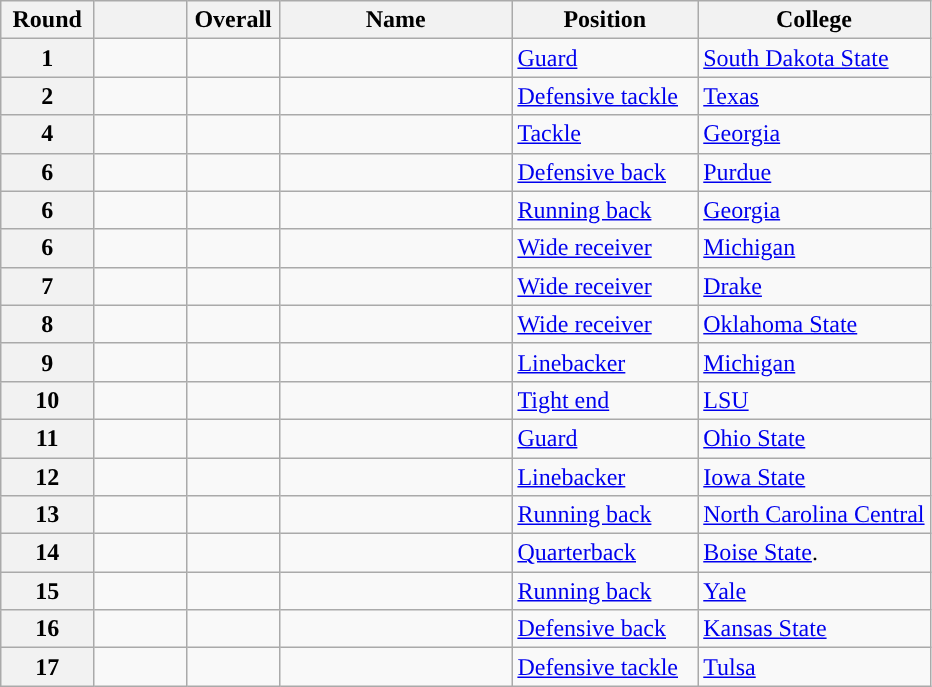<table class="wikitable sortable">
<tr>
<th scope="col" style="width: 10%;">Round</th>
<th scope="col" style="width: 10%;"></th>
<th scope="col" style="width: 10%;">Overall</th>
<th scope="col" style="width: 25%;">Name</th>
<th scope="col" style="width: 20%;">Position</th>
<th scope="col" style="width: 25%;">College</th>
</tr>
<tr>
<th scope="row">1</th>
<td></td>
<td></td>
<td></td>
<td><a href='#'>Guard</a></td>
<td><a href='#'>South Dakota State</a></td>
</tr>
<tr>
<th scope="row">2</th>
<td></td>
<td></td>
<td></td>
<td><a href='#'>Defensive tackle</a></td>
<td><a href='#'>Texas</a></td>
</tr>
<tr>
<th scope="row">4</th>
<td></td>
<td></td>
<td></td>
<td><a href='#'>Tackle</a></td>
<td><a href='#'>Georgia</a></td>
</tr>
<tr>
<th scope="row">6</th>
<td></td>
<td></td>
<td></td>
<td><a href='#'>Defensive back</a></td>
<td><a href='#'>Purdue</a></td>
</tr>
<tr>
<th scope="row">6</th>
<td></td>
<td></td>
<td></td>
<td><a href='#'>Running back</a></td>
<td><a href='#'>Georgia</a></td>
</tr>
<tr>
<th scope="row">6</th>
<td></td>
<td></td>
<td></td>
<td><a href='#'>Wide receiver</a></td>
<td><a href='#'>Michigan</a></td>
</tr>
<tr>
<th scope="row">7</th>
<td></td>
<td></td>
<td></td>
<td><a href='#'>Wide receiver</a></td>
<td><a href='#'>Drake</a></td>
</tr>
<tr>
<th scope="row">8</th>
<td></td>
<td></td>
<td></td>
<td><a href='#'>Wide receiver</a></td>
<td><a href='#'>Oklahoma State</a></td>
</tr>
<tr>
<th scope="row">9</th>
<td></td>
<td></td>
<td></td>
<td><a href='#'>Linebacker</a></td>
<td><a href='#'>Michigan</a></td>
</tr>
<tr>
<th scope="row">10</th>
<td></td>
<td></td>
<td></td>
<td><a href='#'>Tight end</a></td>
<td><a href='#'>LSU</a></td>
</tr>
<tr>
<th scope="row">11</th>
<td></td>
<td></td>
<td></td>
<td><a href='#'>Guard</a></td>
<td><a href='#'>Ohio State</a></td>
</tr>
<tr>
<th scope="row">12</th>
<td></td>
<td></td>
<td></td>
<td><a href='#'>Linebacker</a></td>
<td><a href='#'>Iowa State</a></td>
</tr>
<tr>
<th scope="row">13</th>
<td></td>
<td></td>
<td></td>
<td><a href='#'>Running back</a></td>
<td><a href='#'>North Carolina Central</a></td>
</tr>
<tr>
<th scope="row">14</th>
<td></td>
<td></td>
<td></td>
<td><a href='#'>Quarterback</a></td>
<td><a href='#'>Boise State</a>.</td>
</tr>
<tr>
<th scope="row">15</th>
<td></td>
<td></td>
<td></td>
<td><a href='#'>Running back</a></td>
<td><a href='#'>Yale</a></td>
</tr>
<tr>
<th scope="row">16</th>
<td></td>
<td></td>
<td></td>
<td><a href='#'>Defensive back</a></td>
<td><a href='#'>Kansas State</a></td>
</tr>
<tr>
<th scope="row">17</th>
<td></td>
<td></td>
<td></td>
<td><a href='#'>Defensive tackle</a></td>
<td><a href='#'>Tulsa</a></td>
</tr>
</table>
